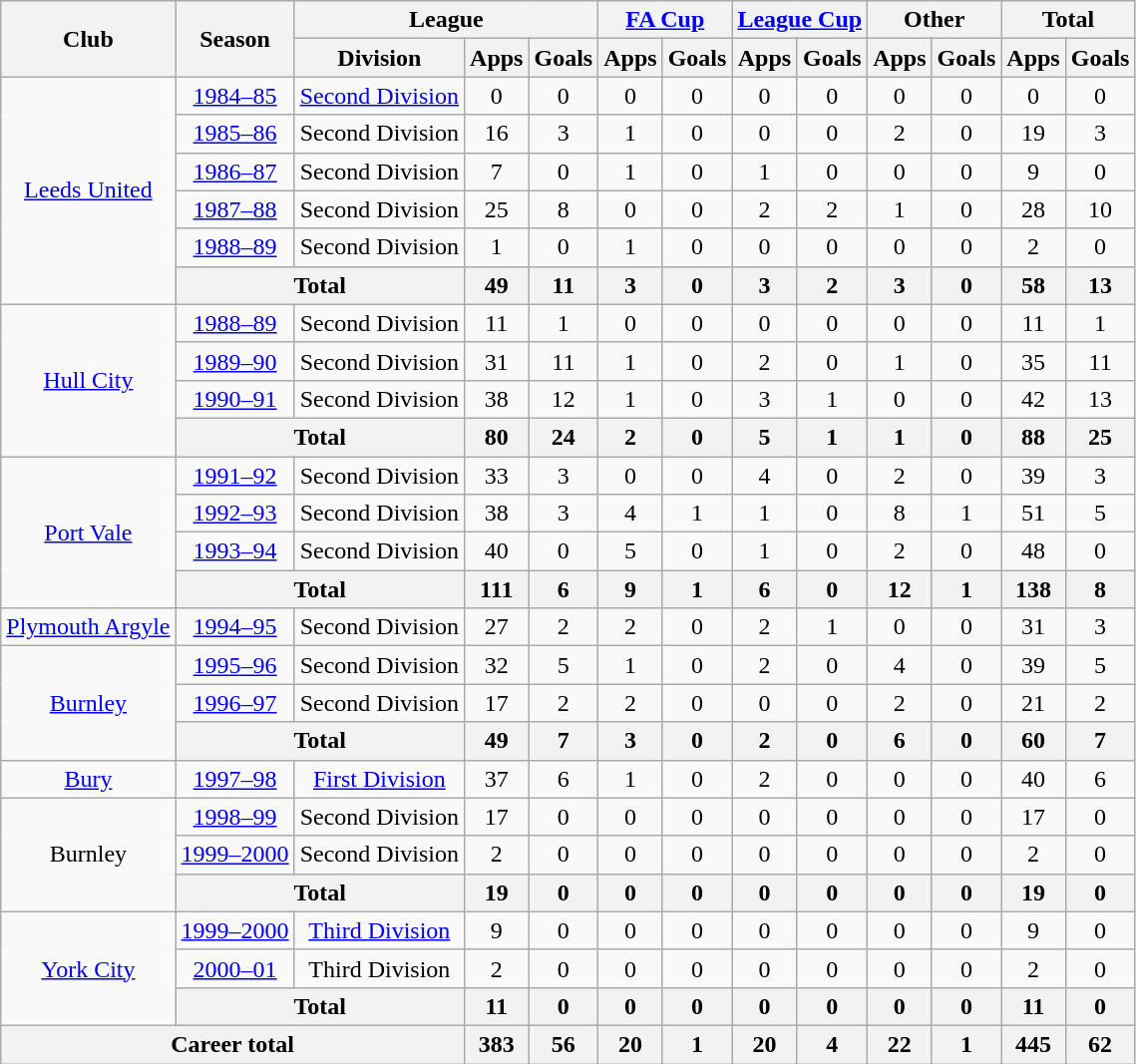<table class="wikitable" style="text-align:center">
<tr>
<th rowspan="2">Club</th>
<th rowspan="2">Season</th>
<th colspan="3">League</th>
<th colspan="2"><a href='#'>FA Cup</a></th>
<th colspan="2"><a href='#'>League Cup</a></th>
<th colspan="2">Other</th>
<th colspan="2">Total</th>
</tr>
<tr>
<th>Division</th>
<th>Apps</th>
<th>Goals</th>
<th>Apps</th>
<th>Goals</th>
<th>Apps</th>
<th>Goals</th>
<th>Apps</th>
<th>Goals</th>
<th>Apps</th>
<th>Goals</th>
</tr>
<tr>
<td rowspan="6"><a href='#'>Leeds United</a></td>
<td><a href='#'>1984–85</a></td>
<td><a href='#'>Second Division</a></td>
<td>0</td>
<td>0</td>
<td>0</td>
<td>0</td>
<td>0</td>
<td>0</td>
<td>0</td>
<td>0</td>
<td>0</td>
<td>0</td>
</tr>
<tr>
<td><a href='#'>1985–86</a></td>
<td>Second Division</td>
<td>16</td>
<td>3</td>
<td>1</td>
<td>0</td>
<td>0</td>
<td>0</td>
<td>2</td>
<td>0</td>
<td>19</td>
<td>3</td>
</tr>
<tr>
<td><a href='#'>1986–87</a></td>
<td>Second Division</td>
<td>7</td>
<td>0</td>
<td>1</td>
<td>0</td>
<td>1</td>
<td>0</td>
<td>0</td>
<td>0</td>
<td>9</td>
<td>0</td>
</tr>
<tr>
<td><a href='#'>1987–88</a></td>
<td>Second Division</td>
<td>25</td>
<td>8</td>
<td>0</td>
<td>0</td>
<td>2</td>
<td>2</td>
<td>1</td>
<td>0</td>
<td>28</td>
<td>10</td>
</tr>
<tr>
<td><a href='#'>1988–89</a></td>
<td>Second Division</td>
<td>1</td>
<td>0</td>
<td>1</td>
<td>0</td>
<td>0</td>
<td>0</td>
<td>0</td>
<td>0</td>
<td>2</td>
<td>0</td>
</tr>
<tr>
<th colspan="2">Total</th>
<th>49</th>
<th>11</th>
<th>3</th>
<th>0</th>
<th>3</th>
<th>2</th>
<th>3</th>
<th>0</th>
<th>58</th>
<th>13</th>
</tr>
<tr>
<td rowspan="4"><a href='#'>Hull City</a></td>
<td><a href='#'>1988–89</a></td>
<td align=left>Second Division</td>
<td>11</td>
<td>1</td>
<td>0</td>
<td>0</td>
<td>0</td>
<td>0</td>
<td>0</td>
<td>0</td>
<td>11</td>
<td>1</td>
</tr>
<tr>
<td><a href='#'>1989–90</a></td>
<td>Second Division</td>
<td>31</td>
<td>11</td>
<td>1</td>
<td>0</td>
<td>2</td>
<td>0</td>
<td>1</td>
<td>0</td>
<td>35</td>
<td>11</td>
</tr>
<tr>
<td><a href='#'>1990–91</a></td>
<td>Second Division</td>
<td>38</td>
<td>12</td>
<td>1</td>
<td>0</td>
<td>3</td>
<td>1</td>
<td>0</td>
<td>0</td>
<td>42</td>
<td>13</td>
</tr>
<tr>
<th colspan="2">Total</th>
<th>80</th>
<th>24</th>
<th>2</th>
<th>0</th>
<th>5</th>
<th>1</th>
<th>1</th>
<th>0</th>
<th>88</th>
<th>25</th>
</tr>
<tr>
<td rowspan="4"><a href='#'>Port Vale</a></td>
<td><a href='#'>1991–92</a></td>
<td>Second Division</td>
<td>33</td>
<td>3</td>
<td>0</td>
<td>0</td>
<td>4</td>
<td>0</td>
<td>2</td>
<td>0</td>
<td>39</td>
<td>3</td>
</tr>
<tr>
<td><a href='#'>1992–93</a></td>
<td>Second Division</td>
<td>38</td>
<td>3</td>
<td>4</td>
<td>1</td>
<td>1</td>
<td>0</td>
<td>8</td>
<td>1</td>
<td>51</td>
<td>5</td>
</tr>
<tr>
<td><a href='#'>1993–94</a></td>
<td>Second Division</td>
<td>40</td>
<td>0</td>
<td>5</td>
<td>0</td>
<td>1</td>
<td>0</td>
<td>2</td>
<td>0</td>
<td>48</td>
<td>0</td>
</tr>
<tr>
<th colspan="2">Total</th>
<th>111</th>
<th>6</th>
<th>9</th>
<th>1</th>
<th>6</th>
<th>0</th>
<th>12</th>
<th>1</th>
<th>138</th>
<th>8</th>
</tr>
<tr>
<td><a href='#'>Plymouth Argyle</a></td>
<td><a href='#'>1994–95</a></td>
<td>Second Division</td>
<td>27</td>
<td>2</td>
<td>2</td>
<td>0</td>
<td>2</td>
<td>1</td>
<td>0</td>
<td>0</td>
<td>31</td>
<td>3</td>
</tr>
<tr>
<td rowspan="3"><a href='#'>Burnley</a></td>
<td><a href='#'>1995–96</a></td>
<td>Second Division</td>
<td>32</td>
<td>5</td>
<td>1</td>
<td>0</td>
<td>2</td>
<td>0</td>
<td>4</td>
<td>0</td>
<td>39</td>
<td>5</td>
</tr>
<tr>
<td><a href='#'>1996–97</a></td>
<td>Second Division</td>
<td>17</td>
<td>2</td>
<td>2</td>
<td>0</td>
<td>0</td>
<td>0</td>
<td>2</td>
<td>0</td>
<td>21</td>
<td>2</td>
</tr>
<tr>
<th colspan="2">Total</th>
<th>49</th>
<th>7</th>
<th>3</th>
<th>0</th>
<th>2</th>
<th>0</th>
<th>6</th>
<th>0</th>
<th>60</th>
<th>7</th>
</tr>
<tr>
<td><a href='#'>Bury</a></td>
<td><a href='#'>1997–98</a></td>
<td><a href='#'>First Division</a></td>
<td>37</td>
<td>6</td>
<td>1</td>
<td>0</td>
<td>2</td>
<td>0</td>
<td>0</td>
<td>0</td>
<td>40</td>
<td>6</td>
</tr>
<tr>
<td rowspan="3">Burnley</td>
<td><a href='#'>1998–99</a></td>
<td>Second Division</td>
<td>17</td>
<td>0</td>
<td>0</td>
<td>0</td>
<td>0</td>
<td>0</td>
<td>0</td>
<td>0</td>
<td>17</td>
<td>0</td>
</tr>
<tr>
<td><a href='#'>1999–2000</a></td>
<td align=left>Second Division</td>
<td>2</td>
<td>0</td>
<td>0</td>
<td>0</td>
<td>0</td>
<td>0</td>
<td>0</td>
<td>0</td>
<td>2</td>
<td>0</td>
</tr>
<tr>
<th colspan="2">Total</th>
<th>19</th>
<th>0</th>
<th>0</th>
<th>0</th>
<th>0</th>
<th>0</th>
<th>0</th>
<th>0</th>
<th>19</th>
<th>0</th>
</tr>
<tr>
<td rowspan="3"><a href='#'>York City</a></td>
<td><a href='#'>1999–2000</a></td>
<td><a href='#'>Third Division</a></td>
<td>9</td>
<td>0</td>
<td>0</td>
<td>0</td>
<td>0</td>
<td>0</td>
<td>0</td>
<td>0</td>
<td>9</td>
<td>0</td>
</tr>
<tr>
<td><a href='#'>2000–01</a></td>
<td>Third Division</td>
<td>2</td>
<td>0</td>
<td>0</td>
<td>0</td>
<td>0</td>
<td>0</td>
<td>0</td>
<td>0</td>
<td>2</td>
<td>0</td>
</tr>
<tr>
<th colspan="2">Total</th>
<th>11</th>
<th>0</th>
<th>0</th>
<th>0</th>
<th>0</th>
<th>0</th>
<th>0</th>
<th>0</th>
<th>11</th>
<th>0</th>
</tr>
<tr>
<th colspan="3">Career total</th>
<th>383</th>
<th>56</th>
<th>20</th>
<th>1</th>
<th>20</th>
<th>4</th>
<th>22</th>
<th>1</th>
<th>445</th>
<th>62</th>
</tr>
</table>
